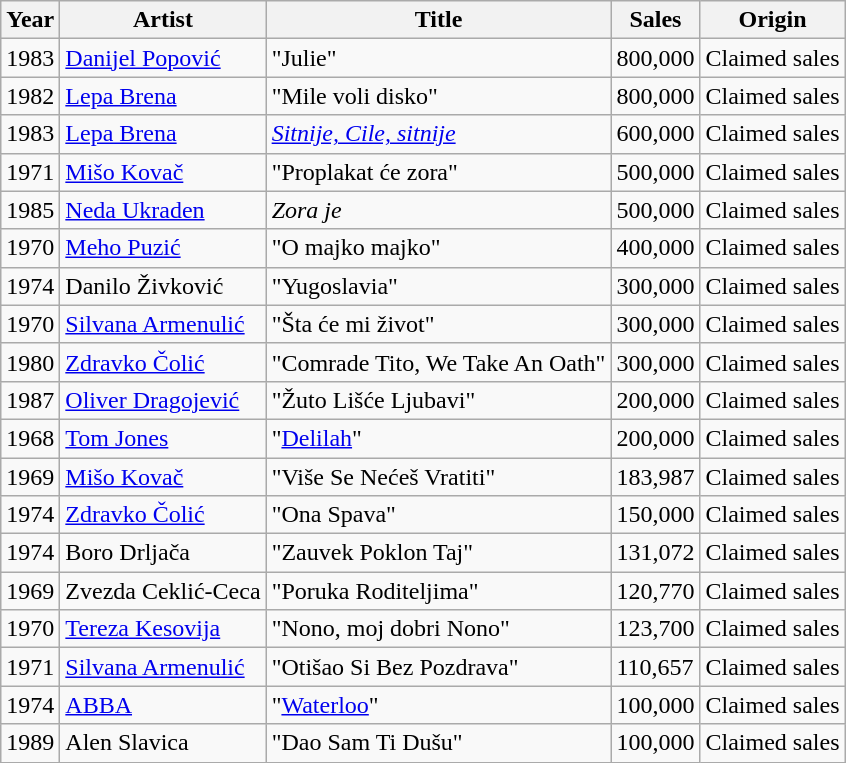<table class="wikitable">
<tr>
<th>Year</th>
<th>Artist</th>
<th>Title</th>
<th>Sales</th>
<th>Origin</th>
</tr>
<tr>
<td>1983</td>
<td><a href='#'>Danijel Popović</a></td>
<td>"Julie"</td>
<td>800,000</td>
<td>Claimed sales</td>
</tr>
<tr>
<td>1982</td>
<td><a href='#'>Lepa Brena</a></td>
<td>"Mile voli disko"</td>
<td>800,000</td>
<td>Claimed sales</td>
</tr>
<tr>
<td>1983</td>
<td><a href='#'>Lepa Brena</a></td>
<td><em><a href='#'>Sitnije, Cile, sitnije</a></em></td>
<td>600,000</td>
<td>Claimed sales</td>
</tr>
<tr>
<td>1971</td>
<td><a href='#'>Mišo Kovač</a></td>
<td>"Proplakat će zora"</td>
<td>500,000</td>
<td>Claimed sales</td>
</tr>
<tr>
<td>1985</td>
<td><a href='#'>Neda Ukraden</a></td>
<td><em>Zora je</em></td>
<td>500,000</td>
<td>Claimed sales</td>
</tr>
<tr>
<td>1970</td>
<td><a href='#'>Meho Puzić</a></td>
<td>"O majko majko"</td>
<td>400,000</td>
<td>Claimed sales</td>
</tr>
<tr>
<td>1974</td>
<td>Danilo Živković</td>
<td>"Yugoslavia"</td>
<td>300,000</td>
<td>Claimed sales</td>
</tr>
<tr>
<td>1970</td>
<td><a href='#'>Silvana Armenulić</a></td>
<td>"Šta će mi život"</td>
<td>300,000</td>
<td>Claimed sales</td>
</tr>
<tr>
<td>1980</td>
<td><a href='#'>Zdravko Čolić</a></td>
<td>"Comrade Tito, We Take An Oath"</td>
<td>300,000</td>
<td>Claimed sales</td>
</tr>
<tr>
<td>1987</td>
<td><a href='#'>Oliver Dragojević</a></td>
<td>"Žuto Lišće Ljubavi"</td>
<td>200,000</td>
<td>Claimed sales</td>
</tr>
<tr>
<td>1968</td>
<td><a href='#'>Tom Jones</a></td>
<td>"<a href='#'>Delilah</a>"</td>
<td>200,000</td>
<td>Claimed sales</td>
</tr>
<tr>
<td>1969</td>
<td><a href='#'>Mišo Kovač</a></td>
<td>"Više Se Nećeš Vratiti"</td>
<td>183,987</td>
<td>Claimed sales</td>
</tr>
<tr>
<td>1974</td>
<td><a href='#'>Zdravko Čolić</a></td>
<td>"Ona Spava"</td>
<td>150,000</td>
<td>Claimed sales</td>
</tr>
<tr>
<td>1974</td>
<td>Boro Drljača</td>
<td>"Zauvek Poklon Taj"</td>
<td>131,072</td>
<td>Claimed sales</td>
</tr>
<tr>
<td>1969</td>
<td>Zvezda Ceklić-Ceca</td>
<td>"Poruka Roditeljima"</td>
<td>120,770</td>
<td>Claimed sales</td>
</tr>
<tr>
<td>1970</td>
<td><a href='#'>Tereza Kesovija</a></td>
<td>"Nono, moj dobri Nono"</td>
<td>123,700</td>
<td>Claimed sales</td>
</tr>
<tr>
<td>1971</td>
<td><a href='#'>Silvana Armenulić</a></td>
<td>"Otišao Si Bez Pozdrava"</td>
<td>110,657</td>
<td>Claimed sales</td>
</tr>
<tr>
<td>1974</td>
<td><a href='#'>ABBA</a></td>
<td>"<a href='#'>Waterloo</a>"</td>
<td>100,000</td>
<td>Claimed sales</td>
</tr>
<tr>
<td>1989</td>
<td>Alen Slavica</td>
<td>"Dao Sam Ti Dušu"</td>
<td>100,000</td>
<td>Claimed sales</td>
</tr>
</table>
